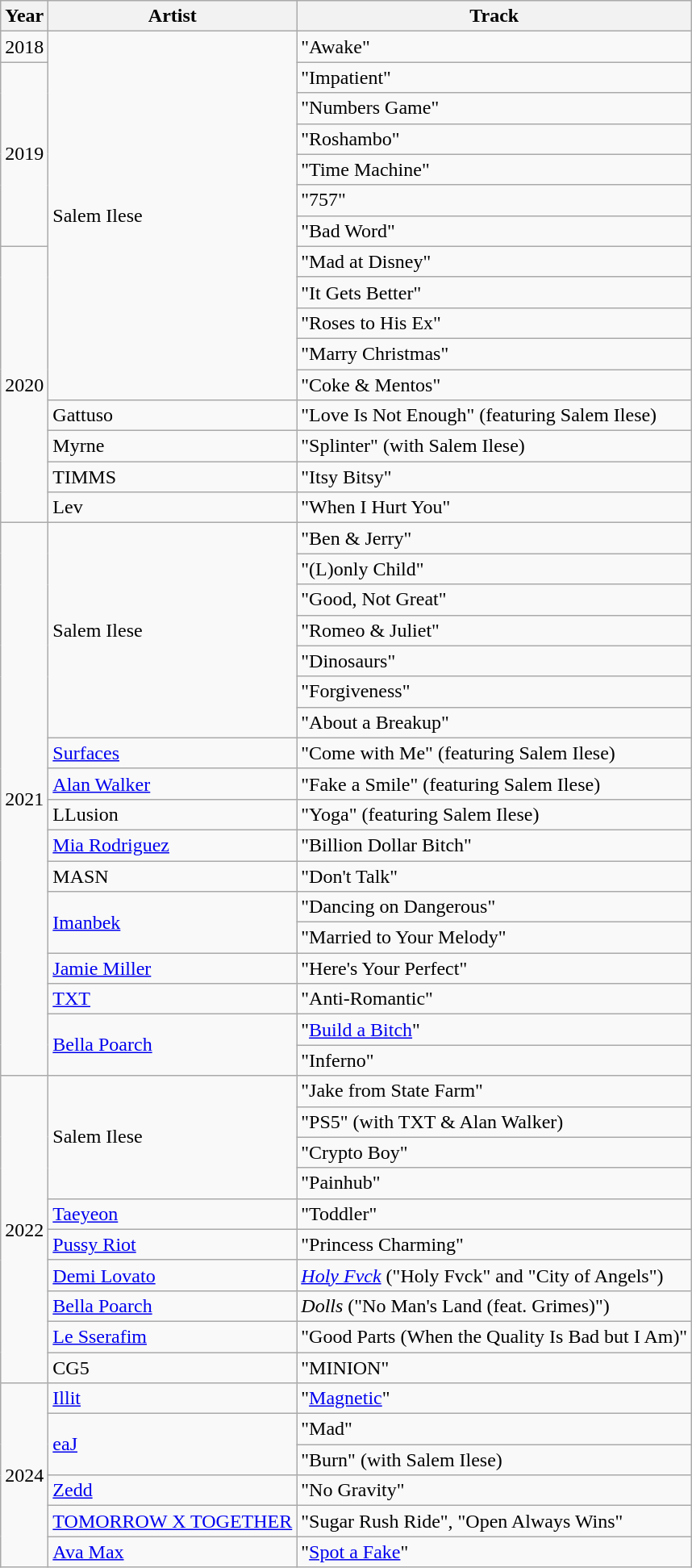<table class="wikitable">
<tr>
<th>Year</th>
<th>Artist</th>
<th>Track</th>
</tr>
<tr>
<td>2018</td>
<td rowspan="12">Salem Ilese</td>
<td>"Awake"</td>
</tr>
<tr>
<td rowspan="6">2019</td>
<td>"Impatient"</td>
</tr>
<tr>
<td>"Numbers Game"</td>
</tr>
<tr>
<td>"Roshambo"</td>
</tr>
<tr>
<td>"Time Machine"</td>
</tr>
<tr>
<td>"757"</td>
</tr>
<tr>
<td>"Bad Word"</td>
</tr>
<tr>
<td rowspan="9">2020</td>
<td>"Mad at Disney"</td>
</tr>
<tr>
<td>"It Gets Better"</td>
</tr>
<tr>
<td>"Roses to His Ex"</td>
</tr>
<tr>
<td>"Marry Christmas"</td>
</tr>
<tr>
<td>"Coke & Mentos"</td>
</tr>
<tr>
<td>Gattuso</td>
<td>"Love Is Not Enough" (featuring Salem Ilese)</td>
</tr>
<tr>
<td>Myrne</td>
<td>"Splinter" (with Salem Ilese)</td>
</tr>
<tr>
<td>TIMMS</td>
<td>"Itsy Bitsy"</td>
</tr>
<tr>
<td>Lev</td>
<td>"When I Hurt You"</td>
</tr>
<tr>
<td rowspan="18">2021</td>
<td rowspan="7">Salem Ilese</td>
<td>"Ben & Jerry"</td>
</tr>
<tr>
<td>"(L)only Child"</td>
</tr>
<tr>
<td>"Good, Not Great"</td>
</tr>
<tr>
<td>"Romeo & Juliet"</td>
</tr>
<tr>
<td>"Dinosaurs"</td>
</tr>
<tr>
<td>"Forgiveness"</td>
</tr>
<tr>
<td>"About a Breakup"</td>
</tr>
<tr>
<td><a href='#'>Surfaces</a></td>
<td>"Come with Me" (featuring Salem Ilese)</td>
</tr>
<tr>
<td><a href='#'>Alan Walker</a></td>
<td>"Fake a Smile" (featuring Salem Ilese)</td>
</tr>
<tr>
<td>LLusion</td>
<td>"Yoga" (featuring Salem Ilese)</td>
</tr>
<tr>
<td><a href='#'>Mia Rodriguez</a></td>
<td>"Billion Dollar Bitch"</td>
</tr>
<tr>
<td>MASN</td>
<td>"Don't Talk"</td>
</tr>
<tr>
<td rowspan="2"><a href='#'>Imanbek</a></td>
<td>"Dancing on Dangerous"</td>
</tr>
<tr>
<td>"Married to Your Melody"</td>
</tr>
<tr>
<td><a href='#'>Jamie Miller</a></td>
<td>"Here's Your Perfect"</td>
</tr>
<tr>
<td><a href='#'>TXT</a></td>
<td>"Anti-Romantic"</td>
</tr>
<tr>
<td rowspan="2"><a href='#'>Bella Poarch</a></td>
<td>"<a href='#'>Build a Bitch</a>"</td>
</tr>
<tr>
<td>"Inferno"</td>
</tr>
<tr>
<td rowspan="10">2022</td>
<td rowspan="4">Salem Ilese</td>
<td>"Jake from State Farm"</td>
</tr>
<tr>
<td>"PS5" (with TXT & Alan Walker)</td>
</tr>
<tr>
<td>"Crypto Boy"</td>
</tr>
<tr>
<td>"Painhub"</td>
</tr>
<tr>
<td><a href='#'>Taeyeon</a></td>
<td>"Toddler"</td>
</tr>
<tr>
<td><a href='#'>Pussy Riot</a></td>
<td>"Princess Charming"</td>
</tr>
<tr>
<td><a href='#'>Demi Lovato</a></td>
<td><em><a href='#'>Holy Fvck</a></em> ("Holy Fvck" and "City of Angels")</td>
</tr>
<tr>
<td><a href='#'>Bella Poarch</a></td>
<td><em>Dolls</em> ("No Man's Land (feat. Grimes)")</td>
</tr>
<tr>
<td><a href='#'>Le Sserafim</a></td>
<td>"Good Parts (When the Quality Is Bad but I Am)"</td>
</tr>
<tr>
<td>CG5</td>
<td>"MINION"</td>
</tr>
<tr>
<td rowspan="6">2024</td>
<td><a href='#'>Illit</a></td>
<td>"<a href='#'>Magnetic</a>"</td>
</tr>
<tr>
<td rowspan="2"><a href='#'>eaJ</a></td>
<td>"Mad"</td>
</tr>
<tr>
<td>"Burn" (with Salem Ilese)</td>
</tr>
<tr>
<td><a href='#'>Zedd</a></td>
<td>"No Gravity"</td>
</tr>
<tr>
<td><a href='#'>TOMORROW X TOGETHER</a></td>
<td>"Sugar Rush Ride", "Open Always Wins"</td>
</tr>
<tr>
<td><a href='#'>Ava Max</a></td>
<td>"<a href='#'>Spot a Fake</a>"</td>
</tr>
</table>
